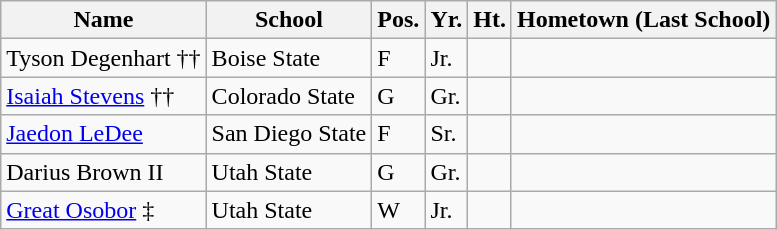<table class="wikitable">
<tr>
<th>Name</th>
<th>School</th>
<th>Pos.</th>
<th>Yr.</th>
<th>Ht.</th>
<th>Hometown (Last School)</th>
</tr>
<tr>
<td>Tyson Degenhart ††</td>
<td>Boise State</td>
<td>F</td>
<td>Jr.</td>
<td></td>
<td></td>
</tr>
<tr>
<td><a href='#'>Isaiah Stevens</a> ††</td>
<td>Colorado State</td>
<td>G</td>
<td>Gr.</td>
<td></td>
<td></td>
</tr>
<tr>
<td><a href='#'>Jaedon LeDee</a></td>
<td>San Diego State</td>
<td>F</td>
<td>Sr.</td>
<td></td>
<td></td>
</tr>
<tr>
<td>Darius Brown II</td>
<td>Utah State</td>
<td>G</td>
<td>Gr.</td>
<td></td>
<td></td>
</tr>
<tr>
<td><a href='#'>Great Osobor</a> ‡</td>
<td>Utah State</td>
<td>W</td>
<td>Jr.</td>
<td></td>
<td></td>
</tr>
</table>
